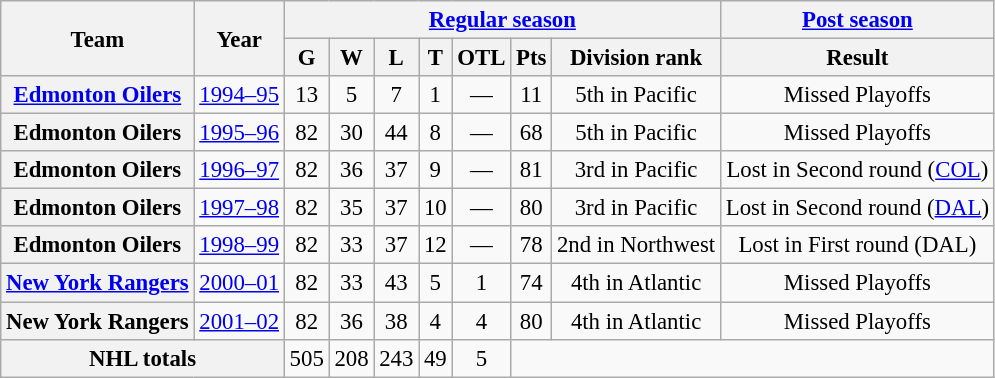<table class="wikitable" style="font-size: 95%; text-align:center;">
<tr>
<th rowspan="2">Team</th>
<th rowspan="2">Year</th>
<th colspan="7"><a href='#'>Regular season</a></th>
<th colspan="1"><a href='#'>Post season</a></th>
</tr>
<tr>
<th>G</th>
<th>W</th>
<th>L</th>
<th>T</th>
<th>OTL</th>
<th>Pts</th>
<th>Division rank</th>
<th>Result</th>
</tr>
<tr>
<th><a href='#'>Edmonton Oilers</a></th>
<td><a href='#'>1994–95</a></td>
<td>13</td>
<td>5</td>
<td>7</td>
<td>1</td>
<td>—</td>
<td>11</td>
<td>5th in Pacific</td>
<td>Missed Playoffs</td>
</tr>
<tr>
<th>Edmonton Oilers</th>
<td><a href='#'>1995–96</a></td>
<td>82</td>
<td>30</td>
<td>44</td>
<td>8</td>
<td>—</td>
<td>68</td>
<td>5th in Pacific</td>
<td>Missed Playoffs</td>
</tr>
<tr>
<th>Edmonton Oilers</th>
<td><a href='#'>1996–97</a></td>
<td>82</td>
<td>36</td>
<td>37</td>
<td>9</td>
<td>—</td>
<td>81</td>
<td>3rd in Pacific</td>
<td>Lost in Second round (<a href='#'>COL</a>)</td>
</tr>
<tr>
<th>Edmonton Oilers</th>
<td><a href='#'>1997–98</a></td>
<td>82</td>
<td>35</td>
<td>37</td>
<td>10</td>
<td>—</td>
<td>80</td>
<td>3rd in Pacific</td>
<td>Lost in Second round (<a href='#'>DAL</a>)</td>
</tr>
<tr>
<th>Edmonton Oilers</th>
<td><a href='#'>1998–99</a></td>
<td>82</td>
<td>33</td>
<td>37</td>
<td>12</td>
<td>—</td>
<td>78</td>
<td>2nd in Northwest</td>
<td>Lost in First round (DAL)</td>
</tr>
<tr>
<th><a href='#'>New York Rangers</a></th>
<td><a href='#'>2000–01</a></td>
<td>82</td>
<td>33</td>
<td>43</td>
<td>5</td>
<td>1</td>
<td>74</td>
<td>4th in Atlantic</td>
<td>Missed Playoffs</td>
</tr>
<tr>
<th>New York Rangers</th>
<td><a href='#'>2001–02</a></td>
<td>82</td>
<td>36</td>
<td>38</td>
<td>4</td>
<td>4</td>
<td>80</td>
<td>4th in Atlantic</td>
<td>Missed Playoffs</td>
</tr>
<tr>
<th colspan="2">NHL totals</th>
<td>505</td>
<td>208</td>
<td>243</td>
<td>49</td>
<td>5</td>
</tr>
</table>
